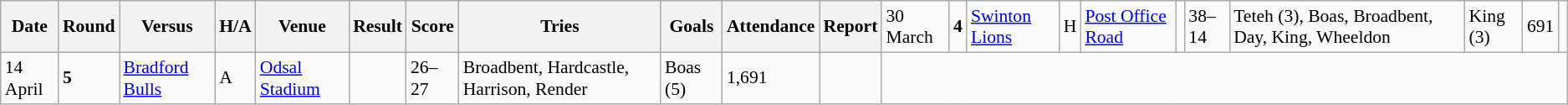<table class="wikitable defaultleft col2center col4center col7center col10right" style="font-size:90%;">
<tr>
<th>Date</th>
<th>Round</th>
<th>Versus</th>
<th>H/A</th>
<th>Venue</th>
<th>Result</th>
<th>Score</th>
<th>Tries</th>
<th>Goals</th>
<th>Attendance</th>
<th>Report</th>
<td>30 March</td>
<td><strong>4</strong></td>
<td> <a href='#'>Swinton Lions</a></td>
<td>H</td>
<td><a href='#'>Post Office Road</a></td>
<td></td>
<td>38–14</td>
<td>Teteh (3), Boas, Broadbent, Day, King, Wheeldon</td>
<td>King (3)</td>
<td>691</td>
<td></td>
</tr>
<tr>
<td>14 April</td>
<td><strong>5</strong></td>
<td> <a href='#'>Bradford Bulls</a></td>
<td>A</td>
<td><a href='#'>Odsal Stadium</a></td>
<td></td>
<td>26–27</td>
<td>Broadbent, Hardcastle, Harrison, Render</td>
<td>Boas (5)</td>
<td>1,691</td>
<td></td>
</tr>
</table>
